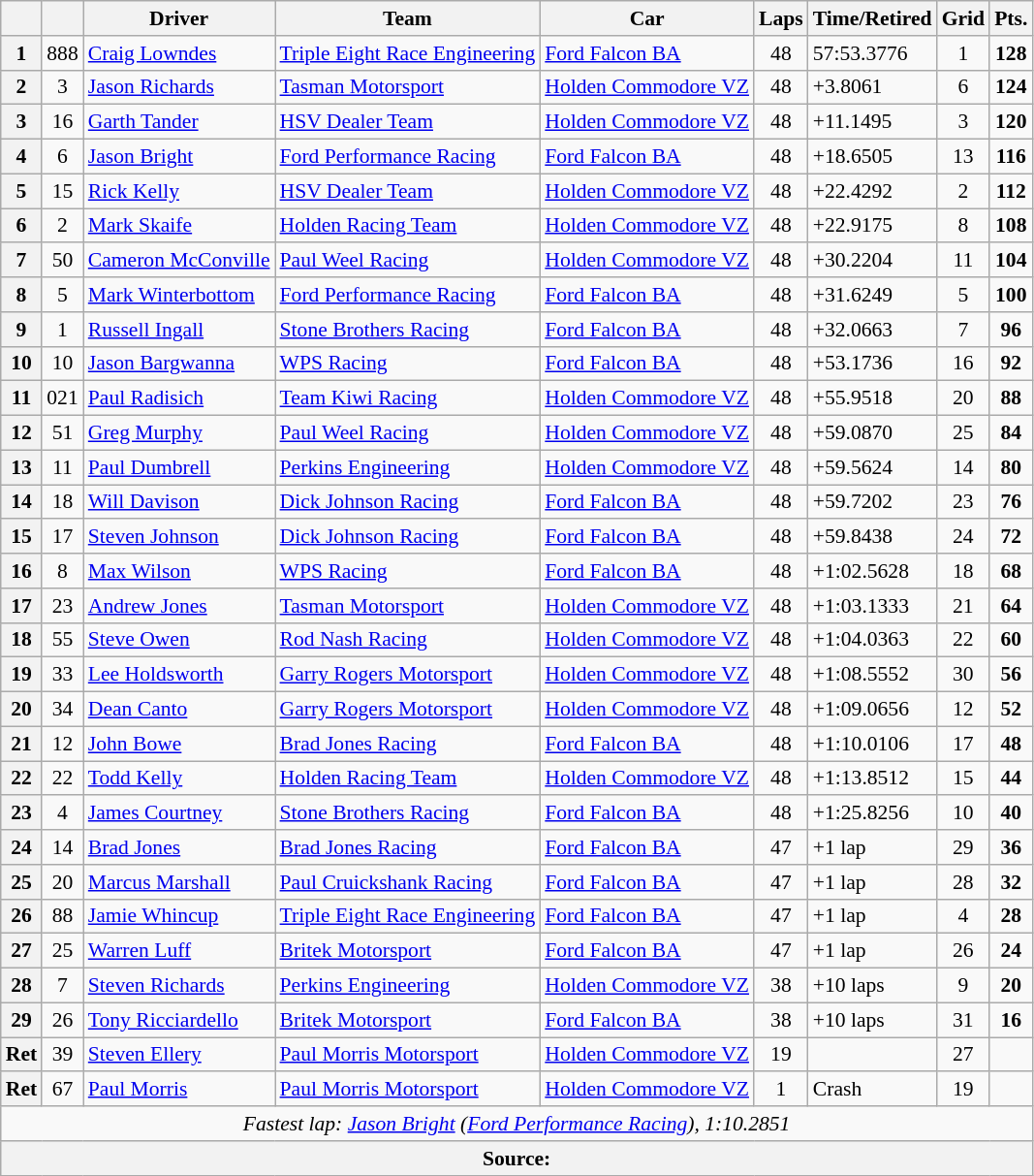<table class="wikitable" style="font-size: 90%">
<tr>
<th></th>
<th></th>
<th>Driver</th>
<th>Team</th>
<th>Car</th>
<th>Laps</th>
<th>Time/Retired</th>
<th>Grid</th>
<th>Pts.</th>
</tr>
<tr>
<th>1</th>
<td align="center">888</td>
<td> <a href='#'>Craig Lowndes</a></td>
<td><a href='#'>Triple Eight Race Engineering</a></td>
<td><a href='#'>Ford Falcon BA</a></td>
<td align="center">48</td>
<td>57:53.3776</td>
<td align="center">1</td>
<td align="center"><strong>128</strong></td>
</tr>
<tr>
<th>2</th>
<td align="center">3</td>
<td> <a href='#'>Jason Richards</a></td>
<td><a href='#'>Tasman Motorsport</a></td>
<td><a href='#'>Holden Commodore VZ</a></td>
<td align="center">48</td>
<td>+3.8061</td>
<td align="center">6</td>
<td align="center"><strong>124</strong></td>
</tr>
<tr>
<th>3</th>
<td align="center">16</td>
<td> <a href='#'>Garth Tander</a></td>
<td><a href='#'>HSV Dealer Team</a></td>
<td><a href='#'>Holden Commodore VZ</a></td>
<td align="center">48</td>
<td>+11.1495</td>
<td align="center">3</td>
<td align="center"><strong>120</strong></td>
</tr>
<tr>
<th>4</th>
<td align="center">6</td>
<td> <a href='#'>Jason Bright</a></td>
<td><a href='#'>Ford Performance Racing</a></td>
<td><a href='#'>Ford Falcon BA</a></td>
<td align="center">48</td>
<td>+18.6505</td>
<td align="center">13</td>
<td align="center"><strong>116</strong></td>
</tr>
<tr>
<th>5</th>
<td align="center">15</td>
<td> <a href='#'>Rick Kelly</a></td>
<td><a href='#'>HSV Dealer Team</a></td>
<td><a href='#'>Holden Commodore VZ</a></td>
<td align="center">48</td>
<td>+22.4292</td>
<td align="center">2</td>
<td align="center"><strong>112</strong></td>
</tr>
<tr>
<th>6</th>
<td align="center">2</td>
<td> <a href='#'>Mark Skaife</a></td>
<td><a href='#'>Holden Racing Team</a></td>
<td><a href='#'>Holden Commodore VZ</a></td>
<td align="center">48</td>
<td>+22.9175</td>
<td align="center">8</td>
<td align="center"><strong>108</strong></td>
</tr>
<tr>
<th>7</th>
<td align="center">50</td>
<td> <a href='#'>Cameron McConville</a></td>
<td><a href='#'>Paul Weel Racing</a></td>
<td><a href='#'>Holden Commodore VZ</a></td>
<td align="center">48</td>
<td>+30.2204</td>
<td align="center">11</td>
<td align="center"><strong>104</strong></td>
</tr>
<tr>
<th>8</th>
<td align="center">5</td>
<td> <a href='#'>Mark Winterbottom</a></td>
<td><a href='#'>Ford Performance Racing</a></td>
<td><a href='#'>Ford Falcon BA</a></td>
<td align="center">48</td>
<td>+31.6249</td>
<td align="center">5</td>
<td align="center"><strong>100</strong></td>
</tr>
<tr>
<th>9</th>
<td align="center">1</td>
<td> <a href='#'>Russell Ingall</a></td>
<td><a href='#'>Stone Brothers Racing</a></td>
<td><a href='#'>Ford Falcon BA</a></td>
<td align="center">48</td>
<td>+32.0663</td>
<td align="center">7</td>
<td align="center"><strong>96</strong></td>
</tr>
<tr>
<th>10</th>
<td align="center">10</td>
<td> <a href='#'>Jason Bargwanna</a></td>
<td><a href='#'>WPS Racing</a></td>
<td><a href='#'>Ford Falcon BA</a></td>
<td align="center">48</td>
<td>+53.1736</td>
<td align="center">16</td>
<td align="center"><strong>92</strong></td>
</tr>
<tr>
<th>11</th>
<td align="center">021</td>
<td> <a href='#'>Paul Radisich</a></td>
<td><a href='#'>Team Kiwi Racing</a></td>
<td><a href='#'>Holden Commodore VZ</a></td>
<td align="center">48</td>
<td>+55.9518</td>
<td align="center">20</td>
<td align="center"><strong>88</strong></td>
</tr>
<tr>
<th>12</th>
<td align="center">51</td>
<td> <a href='#'>Greg Murphy</a></td>
<td><a href='#'>Paul Weel Racing</a></td>
<td><a href='#'>Holden Commodore VZ</a></td>
<td align="center">48</td>
<td>+59.0870</td>
<td align="center">25</td>
<td align="center"><strong>84</strong></td>
</tr>
<tr>
<th>13</th>
<td align="center">11</td>
<td> <a href='#'>Paul Dumbrell</a></td>
<td><a href='#'>Perkins Engineering</a></td>
<td><a href='#'>Holden Commodore VZ</a></td>
<td align="center">48</td>
<td>+59.5624</td>
<td align="center">14</td>
<td align="center"><strong>80</strong></td>
</tr>
<tr>
<th>14</th>
<td align="center">18</td>
<td> <a href='#'>Will Davison</a></td>
<td><a href='#'>Dick Johnson Racing</a></td>
<td><a href='#'>Ford Falcon BA</a></td>
<td align="center">48</td>
<td>+59.7202</td>
<td align="center">23</td>
<td align="center"><strong>76</strong></td>
</tr>
<tr>
<th>15</th>
<td align="center">17</td>
<td> <a href='#'>Steven Johnson</a></td>
<td><a href='#'>Dick Johnson Racing</a></td>
<td><a href='#'>Ford Falcon BA</a></td>
<td align="center">48</td>
<td>+59.8438</td>
<td align="center">24</td>
<td align="center"><strong>72</strong></td>
</tr>
<tr>
<th>16</th>
<td align="center">8</td>
<td> <a href='#'>Max Wilson</a></td>
<td><a href='#'>WPS Racing</a></td>
<td><a href='#'>Ford Falcon BA</a></td>
<td align="center">48</td>
<td>+1:02.5628</td>
<td align="center">18</td>
<td align="center"><strong>68</strong></td>
</tr>
<tr>
<th>17</th>
<td align="center">23</td>
<td> <a href='#'>Andrew Jones</a></td>
<td><a href='#'>Tasman Motorsport</a></td>
<td><a href='#'>Holden Commodore VZ</a></td>
<td align="center">48</td>
<td>+1:03.1333</td>
<td align="center">21</td>
<td align="center"><strong>64</strong></td>
</tr>
<tr>
<th>18</th>
<td align="center">55</td>
<td> <a href='#'>Steve Owen</a></td>
<td><a href='#'>Rod Nash Racing</a></td>
<td><a href='#'>Holden Commodore VZ</a></td>
<td align="center">48</td>
<td>+1:04.0363</td>
<td align="center">22</td>
<td align="center"><strong>60</strong></td>
</tr>
<tr>
<th>19</th>
<td align="center">33</td>
<td> <a href='#'>Lee Holdsworth</a></td>
<td><a href='#'>Garry Rogers Motorsport</a></td>
<td><a href='#'>Holden Commodore VZ</a></td>
<td align="center">48</td>
<td>+1:08.5552</td>
<td align="center">30</td>
<td align="center"><strong>56</strong></td>
</tr>
<tr>
<th>20</th>
<td align="center">34</td>
<td> <a href='#'>Dean Canto</a></td>
<td><a href='#'>Garry Rogers Motorsport</a></td>
<td><a href='#'>Holden Commodore VZ</a></td>
<td align="center">48</td>
<td>+1:09.0656</td>
<td align="center">12</td>
<td align="center"><strong>52</strong></td>
</tr>
<tr>
<th>21</th>
<td align="center">12</td>
<td> <a href='#'>John Bowe</a></td>
<td><a href='#'>Brad Jones Racing</a></td>
<td><a href='#'>Ford Falcon BA</a></td>
<td align="center">48</td>
<td>+1:10.0106</td>
<td align="center">17</td>
<td align="center"><strong>48</strong></td>
</tr>
<tr>
<th>22</th>
<td align="center">22</td>
<td> <a href='#'>Todd Kelly</a></td>
<td><a href='#'>Holden Racing Team</a></td>
<td><a href='#'>Holden Commodore VZ</a></td>
<td align="center">48</td>
<td>+1:13.8512</td>
<td align="center">15</td>
<td align="center"><strong>44</strong></td>
</tr>
<tr>
<th>23</th>
<td align="center">4</td>
<td> <a href='#'>James Courtney</a></td>
<td><a href='#'>Stone Brothers Racing</a></td>
<td><a href='#'>Ford Falcon BA</a></td>
<td align="center">48</td>
<td>+1:25.8256</td>
<td align="center">10</td>
<td align="center"><strong>40</strong></td>
</tr>
<tr>
<th>24</th>
<td align="center">14</td>
<td> <a href='#'>Brad Jones</a></td>
<td><a href='#'>Brad Jones Racing</a></td>
<td><a href='#'>Ford Falcon BA</a></td>
<td align="center">47</td>
<td>+1 lap</td>
<td align="center">29</td>
<td align="center"><strong>36</strong></td>
</tr>
<tr>
<th>25</th>
<td align="center">20</td>
<td> <a href='#'>Marcus Marshall</a></td>
<td><a href='#'>Paul Cruickshank Racing</a></td>
<td><a href='#'>Ford Falcon BA</a></td>
<td align="center">47</td>
<td>+1 lap</td>
<td align="center">28</td>
<td align="center"><strong>32</strong></td>
</tr>
<tr>
<th>26</th>
<td align="center">88</td>
<td> <a href='#'>Jamie Whincup</a></td>
<td><a href='#'>Triple Eight Race Engineering</a></td>
<td><a href='#'>Ford Falcon BA</a></td>
<td align="center">47</td>
<td>+1 lap</td>
<td align="center">4</td>
<td align="center"><strong>28</strong></td>
</tr>
<tr>
<th>27</th>
<td align="center">25</td>
<td> <a href='#'>Warren Luff</a></td>
<td><a href='#'>Britek Motorsport</a></td>
<td><a href='#'>Ford Falcon BA</a></td>
<td align="center">47</td>
<td>+1 lap</td>
<td align="center">26</td>
<td align="center"><strong>24</strong></td>
</tr>
<tr>
<th>28</th>
<td align="center">7</td>
<td> <a href='#'>Steven Richards</a></td>
<td><a href='#'>Perkins Engineering</a></td>
<td><a href='#'>Holden Commodore VZ</a></td>
<td align="center">38</td>
<td>+10 laps</td>
<td align="center">9</td>
<td align="center"><strong>20</strong></td>
</tr>
<tr>
<th>29</th>
<td align="center">26</td>
<td> <a href='#'>Tony Ricciardello</a></td>
<td><a href='#'>Britek Motorsport</a></td>
<td><a href='#'>Ford Falcon BA</a></td>
<td align="center">38</td>
<td>+10 laps</td>
<td align="center">31</td>
<td align="center"><strong>16</strong></td>
</tr>
<tr>
<th>Ret</th>
<td align="center">39</td>
<td> <a href='#'>Steven Ellery</a></td>
<td><a href='#'>Paul Morris Motorsport</a></td>
<td><a href='#'>Holden Commodore VZ</a></td>
<td align="center">19</td>
<td></td>
<td align="center">27</td>
<td align="center"></td>
</tr>
<tr>
<th>Ret</th>
<td align="center">67</td>
<td> <a href='#'>Paul Morris</a></td>
<td><a href='#'>Paul Morris Motorsport</a></td>
<td><a href='#'>Holden Commodore VZ</a></td>
<td align="center">1</td>
<td>Crash</td>
<td align="center">19</td>
<td align="center"></td>
</tr>
<tr>
<td colspan="9" align="center"><em>Fastest lap: <a href='#'>Jason Bright</a> (<a href='#'>Ford Performance Racing</a>), 1:10.2851</em></td>
</tr>
<tr>
<th colspan="9">Source:</th>
</tr>
</table>
